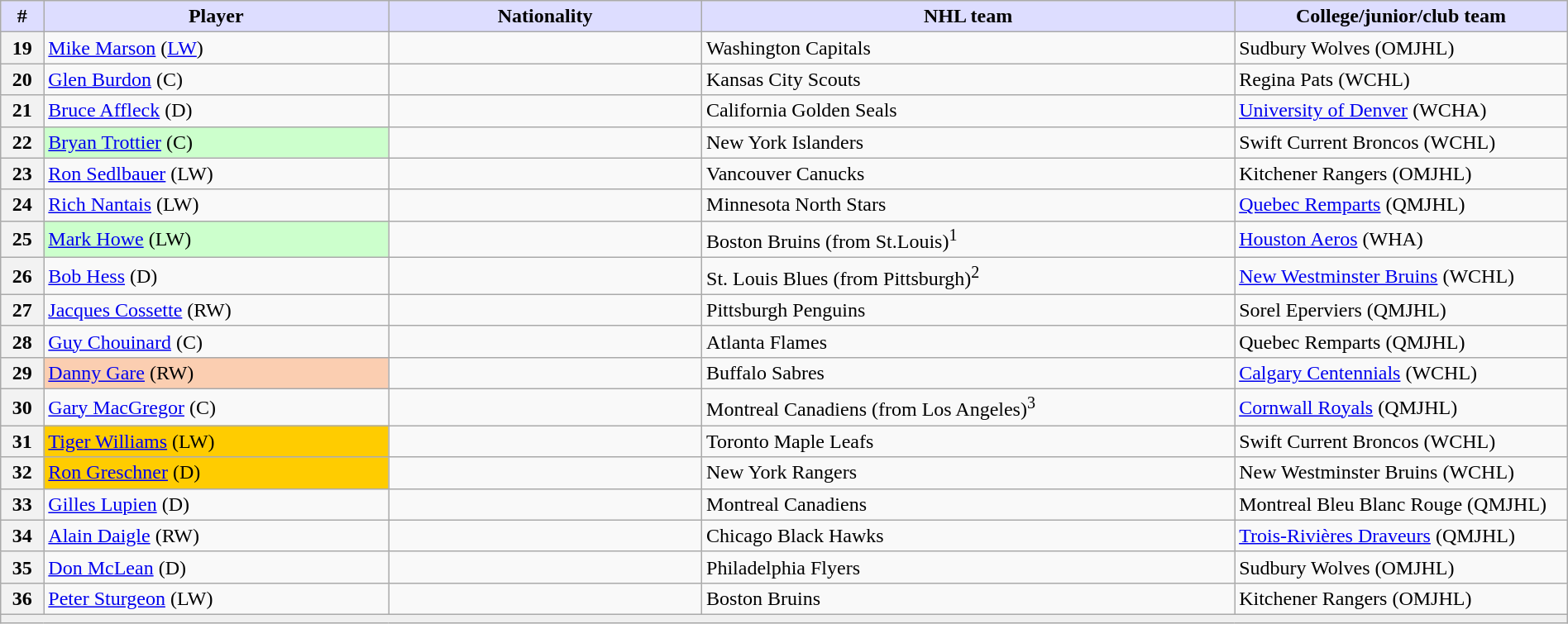<table class="wikitable" style="width: 100%">
<tr>
<th style="background:#ddf; width:2.75%;">#</th>
<th style="background:#ddf; width:22.0%;">Player</th>
<th style="background:#ddf; width:20.0%;">Nationality</th>
<th style="background:#ddf; width:34.0%;">NHL team</th>
<th style="background:#ddf; width:100.0%;">College/junior/club team</th>
</tr>
<tr>
<th>19</th>
<td><a href='#'>Mike Marson</a> (<a href='#'>LW</a>)</td>
<td></td>
<td>Washington Capitals</td>
<td>Sudbury Wolves (OMJHL)</td>
</tr>
<tr>
<th>20</th>
<td><a href='#'>Glen Burdon</a> (C)</td>
<td></td>
<td>Kansas City Scouts</td>
<td>Regina Pats (WCHL)</td>
</tr>
<tr>
<th>21</th>
<td><a href='#'>Bruce Affleck</a> (D)</td>
<td></td>
<td>California Golden Seals</td>
<td><a href='#'>University of Denver</a> (WCHA)</td>
</tr>
<tr>
<th>22</th>
<td style="background:#CCFFCC"><a href='#'>Bryan Trottier</a> (C)</td>
<td></td>
<td>New York Islanders</td>
<td>Swift Current Broncos (WCHL)</td>
</tr>
<tr>
<th>23</th>
<td><a href='#'>Ron Sedlbauer</a> (LW)</td>
<td></td>
<td>Vancouver Canucks</td>
<td>Kitchener Rangers (OMJHL)</td>
</tr>
<tr>
<th>24</th>
<td><a href='#'>Rich Nantais</a> (LW)</td>
<td></td>
<td>Minnesota North Stars</td>
<td><a href='#'>Quebec Remparts</a> (QMJHL)</td>
</tr>
<tr>
<th>25</th>
<td style="background:#CCFFCC"><a href='#'>Mark Howe</a> (LW)</td>
<td></td>
<td>Boston Bruins (from St.Louis)<sup>1</sup></td>
<td><a href='#'>Houston Aeros</a> (WHA)</td>
</tr>
<tr>
<th>26</th>
<td><a href='#'>Bob Hess</a> (D)</td>
<td></td>
<td>St. Louis Blues (from Pittsburgh)<sup>2</sup></td>
<td><a href='#'>New Westminster Bruins</a> (WCHL)</td>
</tr>
<tr>
<th>27</th>
<td><a href='#'>Jacques Cossette</a> (RW)</td>
<td></td>
<td>Pittsburgh Penguins</td>
<td>Sorel Eperviers (QMJHL)</td>
</tr>
<tr>
<th>28</th>
<td><a href='#'>Guy Chouinard</a> (C)</td>
<td></td>
<td>Atlanta Flames</td>
<td>Quebec Remparts (QMJHL)</td>
</tr>
<tr>
<th>29</th>
<td style="background:#FBCEB1"><a href='#'>Danny Gare</a> (RW)</td>
<td></td>
<td>Buffalo Sabres</td>
<td><a href='#'>Calgary Centennials</a> (WCHL)</td>
</tr>
<tr>
<th>30</th>
<td><a href='#'>Gary MacGregor</a> (C)</td>
<td></td>
<td>Montreal Canadiens (from Los Angeles)<sup>3</sup></td>
<td><a href='#'>Cornwall Royals</a> (QMJHL)</td>
</tr>
<tr>
<th>31</th>
<td style="background:#FFCC00"><a href='#'>Tiger Williams</a> (LW)</td>
<td></td>
<td>Toronto Maple Leafs</td>
<td>Swift Current Broncos (WCHL)</td>
</tr>
<tr>
<th>32</th>
<td style="background:#FFCC00"><a href='#'>Ron Greschner</a> (D)</td>
<td></td>
<td>New York Rangers</td>
<td>New Westminster Bruins (WCHL)</td>
</tr>
<tr>
<th>33</th>
<td><a href='#'>Gilles Lupien</a> (D)</td>
<td></td>
<td>Montreal Canadiens</td>
<td>Montreal Bleu Blanc Rouge (QMJHL)</td>
</tr>
<tr>
<th>34</th>
<td><a href='#'>Alain Daigle</a> (RW)</td>
<td></td>
<td>Chicago Black Hawks</td>
<td><a href='#'>Trois-Rivières Draveurs</a> (QMJHL)</td>
</tr>
<tr>
<th>35</th>
<td><a href='#'>Don McLean</a> (D)</td>
<td></td>
<td>Philadelphia Flyers</td>
<td>Sudbury Wolves (OMJHL)</td>
</tr>
<tr>
<th>36</th>
<td><a href='#'>Peter Sturgeon</a> (LW)</td>
<td></td>
<td>Boston Bruins</td>
<td>Kitchener Rangers (OMJHL)</td>
</tr>
<tr>
<td style="text-align:center; background:#efefef" colspan="6"></td>
</tr>
</table>
